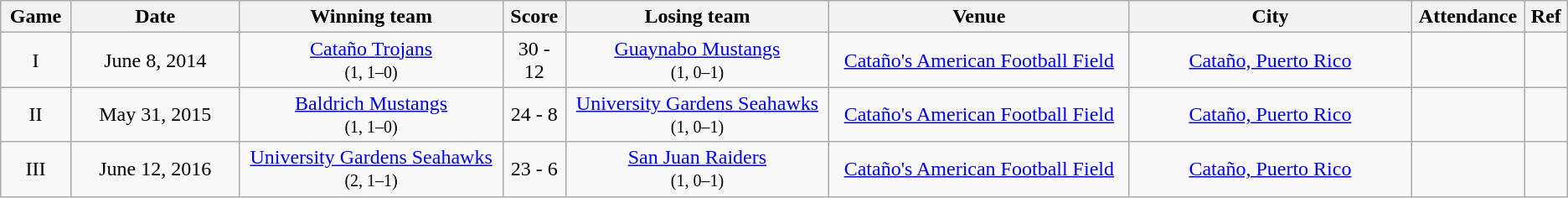<table class="wikitable sortable">
<tr>
<th style="width: 3%;">Game</th>
<th style="width: 9%;">Date</th>
<th style="width: 14%;">Winning team</th>
<th style="width: 2%;">Score</th>
<th style="width: 14%;">Losing team</th>
<th style="width: 16%;">Venue</th>
<th style="width: 15%;">City</th>
<th style="width: 2%;">Attendance</th>
<th style="width: 1%;" class="unsortable">Ref</th>
</tr>
<tr>
<td style="text-align: center;">I</td>
<td style="text-align: center;">June 8, 2014</td>
<td style="text-align: center;"><a href='#'>Cataño Trojans</a> <br><small>(1, 1–0)</small></td>
<td style="text-align: center;">30 - 12</td>
<td style="text-align: center;"><a href='#'>Guaynabo Mustangs</a> <br><small>(1, 0–1)</small></td>
<td style="text-align: center;"><a href='#'>Cataño's American Football Field</a></td>
<td style="text-align: center;"><a href='#'>Cataño, Puerto Rico</a></td>
<td style="text-align: center;"></td>
<td style="text-align: center;"></td>
</tr>
<tr>
<td style="text-align: center;">II</td>
<td style="text-align: center;">May 31, 2015</td>
<td style="text-align: center;"><a href='#'>Baldrich Mustangs</a> <br><small>(1, 1–0)</small></td>
<td style="text-align: center;">24 - 8</td>
<td style="text-align: center;"><a href='#'>University Gardens Seahawks</a> <br><small>(1, 0–1)</small></td>
<td style="text-align: center;"><a href='#'>Cataño's American Football Field</a></td>
<td style="text-align: center;"><a href='#'>Cataño, Puerto Rico</a></td>
<td style="text-align: center;"></td>
<td></td>
</tr>
<tr>
<td style="text-align: center;">III</td>
<td style="text-align: center;">June 12, 2016</td>
<td style="text-align: center;"><a href='#'>University Gardens Seahawks</a> <br><small>(2, 1–1)</small></td>
<td style="text-align: center;">23 - 6</td>
<td style="text-align: center;"><a href='#'>San Juan Raiders</a> <br><small>(1, 0–1)</small></td>
<td style="text-align: center;"><a href='#'>Cataño's American Football Field</a></td>
<td style="text-align: center;"><a href='#'>Cataño, Puerto Rico</a></td>
<td></td>
<td style="text-align: center;"></td>
</tr>
</table>
